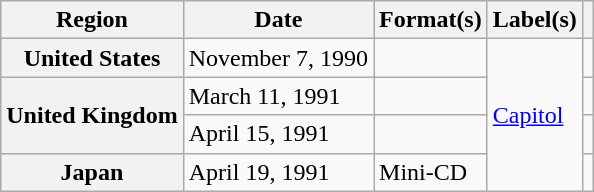<table class="wikitable plainrowheaders">
<tr>
<th scope="col">Region</th>
<th scope="col">Date</th>
<th scope="col">Format(s)</th>
<th scope="col">Label(s)</th>
<th scope="col"></th>
</tr>
<tr>
<th scope="row">United States</th>
<td>November 7, 1990</td>
<td></td>
<td rowspan="4"><a href='#'>Capitol</a></td>
<td></td>
</tr>
<tr>
<th scope="row" rowspan="2">United Kingdom</th>
<td>March 11, 1991</td>
<td></td>
<td></td>
</tr>
<tr>
<td>April 15, 1991</td>
<td></td>
<td></td>
</tr>
<tr>
<th scope="row">Japan</th>
<td>April 19, 1991</td>
<td>Mini-CD</td>
<td></td>
</tr>
</table>
